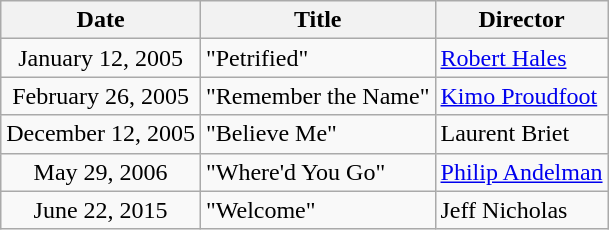<table class="wikitable">
<tr>
<th>Date</th>
<th>Title</th>
<th>Director</th>
</tr>
<tr>
<td rowspan="1" align="center">January 12, 2005</td>
<td>"Petrified"</td>
<td><a href='#'>Robert Hales</a></td>
</tr>
<tr>
<td rowspan="1" align="center">February 26, 2005</td>
<td>"Remember the Name"</td>
<td><a href='#'>Kimo Proudfoot</a></td>
</tr>
<tr>
<td rowspan="1" align="center">December 12, 2005</td>
<td>"Believe Me"</td>
<td>Laurent Briet</td>
</tr>
<tr>
<td rowspan="1" align="center">May 29, 2006</td>
<td>"Where'd You Go"</td>
<td><a href='#'>Philip Andelman</a></td>
</tr>
<tr>
<td rowspan="1" align="center">June 22, 2015</td>
<td>"Welcome"</td>
<td>Jeff Nicholas</td>
</tr>
</table>
